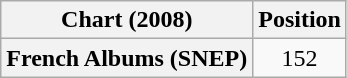<table class="wikitable plainrowheaders" style="text-align:center">
<tr>
<th scope="col">Chart (2008)</th>
<th scope="col">Position</th>
</tr>
<tr>
<th scope="row">French Albums (SNEP)</th>
<td>152</td>
</tr>
</table>
